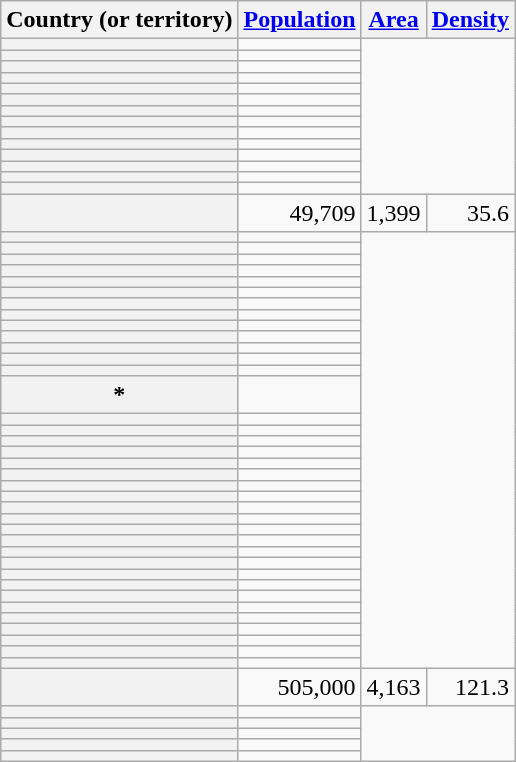<table class="wikitable sortable static-row-numbers" style="text-align:right;">
<tr class="static-row-header" style="text-align:center;vertical-align:top;">
<th scope=col>Country (or territory)</th>
<th scope=col><a href='#'>Population</a><br></th>
<th scope=col><a href='#'>Area</a><br></th>
<th scope=col><a href='#'>Density</a><br></th>
</tr>
<tr>
<th></th>
<td></td>
</tr>
<tr>
<th></th>
<td></td>
</tr>
<tr>
<th></th>
<td></td>
</tr>
<tr>
<th></th>
<td></td>
</tr>
<tr>
<th></th>
<td></td>
</tr>
<tr>
<th></th>
<td></td>
</tr>
<tr>
<th></th>
<td></td>
</tr>
<tr>
<th></th>
<td></td>
</tr>
<tr>
<th></th>
<td></td>
</tr>
<tr>
<th></th>
<td></td>
</tr>
<tr>
<th></th>
<td></td>
</tr>
<tr>
<th></th>
<td></td>
</tr>
<tr>
<th></th>
<td></td>
</tr>
<tr>
<th></th>
<td></td>
</tr>
<tr>
<th> </th>
<td>49,709</td>
<td>1,399</td>
<td>35.6</td>
</tr>
<tr>
<th></th>
<td></td>
</tr>
<tr>
<th></th>
<td></td>
</tr>
<tr>
<th></th>
<td></td>
</tr>
<tr>
<th></th>
<td></td>
</tr>
<tr>
<th> </th>
<td></td>
</tr>
<tr>
<th></th>
<td></td>
</tr>
<tr>
<th></th>
<td></td>
</tr>
<tr>
<th></th>
<td></td>
</tr>
<tr>
<th></th>
<td></td>
</tr>
<tr>
<th></th>
<td></td>
</tr>
<tr |->
<th></th>
<td></td>
</tr>
<tr>
<th></th>
<td></td>
</tr>
<tr>
<th></th>
<td></td>
</tr>
<tr>
<th>*</th>
<td></td>
</tr>
<tr>
<th></th>
<td></td>
</tr>
<tr>
<th></th>
<td></td>
</tr>
<tr>
<th></th>
<td></td>
</tr>
<tr>
<th></th>
<td></td>
</tr>
<tr>
<th></th>
<td></td>
</tr>
<tr>
<th></th>
<td></td>
</tr>
<tr>
<th></th>
<td></td>
</tr>
<tr>
<th></th>
<td></td>
</tr>
<tr>
<th></th>
<td></td>
</tr>
<tr>
<th></th>
<td></td>
</tr>
<tr>
<th></th>
<td></td>
</tr>
<tr>
<th></th>
<td></td>
</tr>
<tr>
<th></th>
<td></td>
</tr>
<tr>
<th></th>
<td></td>
</tr>
<tr>
<th></th>
<td></td>
</tr>
<tr>
<th></th>
<td></td>
</tr>
<tr>
<th></th>
<td></td>
</tr>
<tr>
<th></th>
<td></td>
</tr>
<tr>
<th></th>
<td></td>
</tr>
<tr>
<th></th>
<td></td>
</tr>
<tr>
<th> </th>
<td></td>
</tr>
<tr>
<th></th>
<td></td>
</tr>
<tr>
<th></th>
<td></td>
</tr>
<tr>
<th></th>
<td>505,000</td>
<td>4,163</td>
<td>121.3</td>
</tr>
<tr>
<th></th>
<td></td>
</tr>
<tr>
<th></th>
<td></td>
</tr>
<tr>
<th></th>
<td></td>
</tr>
<tr>
<th></th>
<td></td>
</tr>
<tr>
<th> </th>
<td></td>
</tr>
</table>
